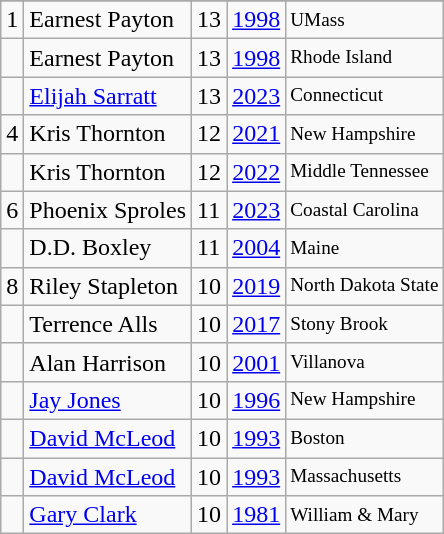<table class="wikitable">
<tr>
</tr>
<tr>
<td>1</td>
<td>Earnest Payton</td>
<td>13</td>
<td><a href='#'>1998</a></td>
<td style="font-size:80%;">UMass</td>
</tr>
<tr>
<td></td>
<td>Earnest Payton</td>
<td>13</td>
<td><a href='#'>1998</a></td>
<td style="font-size:80%;">Rhode Island</td>
</tr>
<tr>
<td></td>
<td><a href='#'>Elijah Sarratt</a></td>
<td>13</td>
<td><a href='#'>2023</a></td>
<td style="font-size:80%;">Connecticut</td>
</tr>
<tr>
<td>4</td>
<td>Kris Thornton</td>
<td>12</td>
<td><a href='#'>2021</a></td>
<td style="font-size:80%;">New Hampshire</td>
</tr>
<tr>
<td></td>
<td>Kris Thornton</td>
<td>12</td>
<td><a href='#'>2022</a></td>
<td style="font-size:80%;">Middle Tennessee</td>
</tr>
<tr>
<td>6</td>
<td>Phoenix Sproles</td>
<td>11</td>
<td><a href='#'>2023</a></td>
<td style="font-size:80%;">Coastal Carolina</td>
</tr>
<tr>
<td></td>
<td>D.D. Boxley</td>
<td>11</td>
<td><a href='#'>2004</a></td>
<td style="font-size:80%;">Maine</td>
</tr>
<tr>
<td>8</td>
<td>Riley Stapleton</td>
<td>10</td>
<td><a href='#'>2019</a></td>
<td style="font-size:80%;">North Dakota State</td>
</tr>
<tr>
<td></td>
<td>Terrence Alls</td>
<td>10</td>
<td><a href='#'>2017</a></td>
<td style="font-size:80%;">Stony Brook</td>
</tr>
<tr>
<td></td>
<td>Alan Harrison</td>
<td>10</td>
<td><a href='#'>2001</a></td>
<td style="font-size:80%;">Villanova</td>
</tr>
<tr>
<td></td>
<td><a href='#'>Jay Jones</a></td>
<td>10</td>
<td><a href='#'>1996</a></td>
<td style="font-size:80%;">New Hampshire</td>
</tr>
<tr>
<td></td>
<td><a href='#'>David McLeod</a></td>
<td>10</td>
<td><a href='#'>1993</a></td>
<td style="font-size:80%;">Boston</td>
</tr>
<tr>
<td></td>
<td><a href='#'>David McLeod</a></td>
<td>10</td>
<td><a href='#'>1993</a></td>
<td style="font-size:80%;">Massachusetts</td>
</tr>
<tr>
<td></td>
<td><a href='#'>Gary Clark</a></td>
<td>10</td>
<td><a href='#'>1981</a></td>
<td style="font-size:80%;">William & Mary</td>
</tr>
</table>
